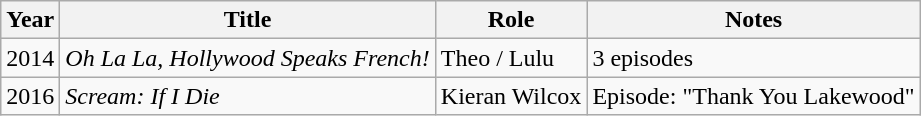<table class="wikitable sortable">
<tr>
<th>Year</th>
<th>Title</th>
<th>Role</th>
<th class="unsortable">Notes</th>
</tr>
<tr>
<td>2014</td>
<td><em>Oh La La, Hollywood Speaks French!</em></td>
<td>Theo / Lulu</td>
<td>3 episodes</td>
</tr>
<tr>
<td>2016</td>
<td><em>Scream: If I Die</em></td>
<td>Kieran Wilcox</td>
<td>Episode: "Thank You Lakewood"</td>
</tr>
</table>
